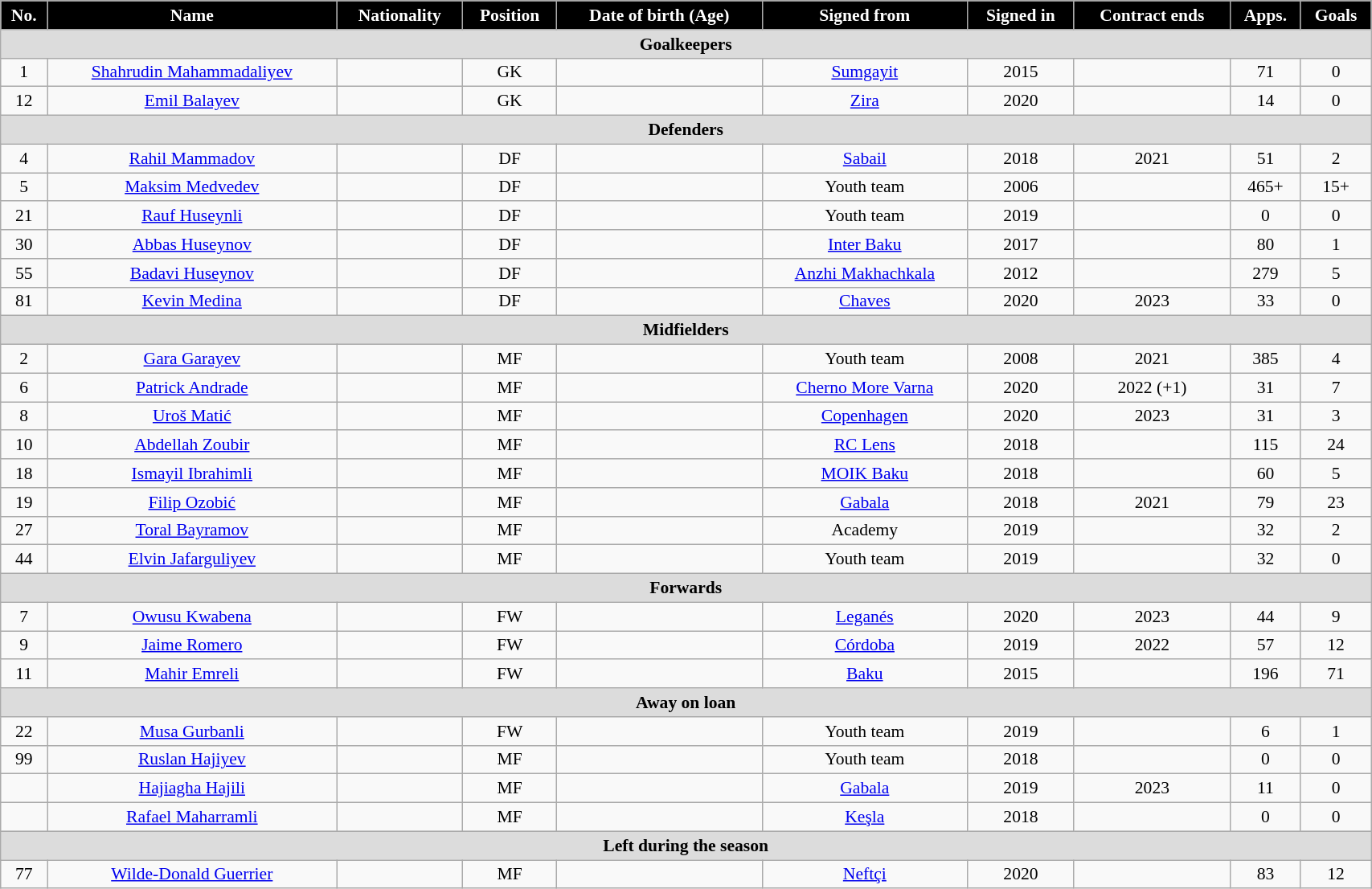<table class="wikitable"  style="text-align:center; font-size:90%; width:90%;">
<tr>
<th style="background:#000000; color:#fff; text-align:center;">No.</th>
<th style="background:#000000; color:#fff; text-align:center;">Name</th>
<th style="background:#000000; color:#fff; text-align:center;">Nationality</th>
<th style="background:#000000; color:#fff; text-align:center;">Position</th>
<th style="background:#000000; color:#fff; text-align:center;">Date of birth (Age)</th>
<th style="background:#000000; color:#fff; text-align:center;">Signed from</th>
<th style="background:#000000; color:#fff; text-align:center;">Signed in</th>
<th style="background:#000000; color:#fff; text-align:center;">Contract ends</th>
<th style="background:#000000; color:#fff; text-align:center;">Apps.</th>
<th style="background:#000000; color:#fff; text-align:center;">Goals</th>
</tr>
<tr>
<th colspan="11"  style="background:#dcdcdc; text-align:center;">Goalkeepers</th>
</tr>
<tr>
<td>1</td>
<td><a href='#'>Shahrudin Mahammadaliyev</a></td>
<td></td>
<td>GK</td>
<td></td>
<td><a href='#'>Sumgayit</a></td>
<td>2015</td>
<td></td>
<td>71</td>
<td>0</td>
</tr>
<tr>
<td>12</td>
<td><a href='#'>Emil Balayev</a></td>
<td></td>
<td>GK</td>
<td></td>
<td><a href='#'>Zira</a></td>
<td>2020</td>
<td></td>
<td>14</td>
<td>0</td>
</tr>
<tr>
<th colspan="11"  style="background:#dcdcdc; text-align:center;">Defenders</th>
</tr>
<tr>
<td>4</td>
<td><a href='#'>Rahil Mammadov</a></td>
<td></td>
<td>DF</td>
<td></td>
<td><a href='#'>Sabail</a></td>
<td>2018</td>
<td>2021</td>
<td>51</td>
<td>2</td>
</tr>
<tr>
<td>5</td>
<td><a href='#'>Maksim Medvedev</a></td>
<td></td>
<td>DF</td>
<td></td>
<td>Youth team</td>
<td>2006</td>
<td></td>
<td>465+</td>
<td>15+</td>
</tr>
<tr>
<td>21</td>
<td><a href='#'>Rauf Huseynli</a></td>
<td></td>
<td>DF</td>
<td></td>
<td>Youth team</td>
<td>2019</td>
<td></td>
<td>0</td>
<td>0</td>
</tr>
<tr>
<td>30</td>
<td><a href='#'>Abbas Huseynov</a></td>
<td></td>
<td>DF</td>
<td></td>
<td><a href='#'>Inter Baku</a></td>
<td>2017</td>
<td></td>
<td>80</td>
<td>1</td>
</tr>
<tr>
<td>55</td>
<td><a href='#'>Badavi Huseynov</a></td>
<td></td>
<td>DF</td>
<td></td>
<td><a href='#'>Anzhi Makhachkala</a></td>
<td>2012</td>
<td></td>
<td>279</td>
<td>5</td>
</tr>
<tr>
<td>81</td>
<td><a href='#'>Kevin Medina</a></td>
<td></td>
<td>DF</td>
<td></td>
<td><a href='#'>Chaves</a></td>
<td>2020</td>
<td>2023</td>
<td>33</td>
<td>0</td>
</tr>
<tr>
<th colspan="11"  style="background:#dcdcdc; text-align:center;">Midfielders</th>
</tr>
<tr>
<td>2</td>
<td><a href='#'>Gara Garayev</a></td>
<td></td>
<td>MF</td>
<td></td>
<td>Youth team</td>
<td>2008</td>
<td>2021</td>
<td>385</td>
<td>4</td>
</tr>
<tr>
<td>6</td>
<td><a href='#'>Patrick Andrade</a></td>
<td></td>
<td>MF</td>
<td></td>
<td><a href='#'>Cherno More Varna</a></td>
<td>2020</td>
<td>2022 (+1)</td>
<td>31</td>
<td>7</td>
</tr>
<tr>
<td>8</td>
<td><a href='#'>Uroš Matić</a></td>
<td></td>
<td>MF</td>
<td></td>
<td><a href='#'>Copenhagen</a></td>
<td>2020</td>
<td>2023</td>
<td>31</td>
<td>3</td>
</tr>
<tr>
<td>10</td>
<td><a href='#'>Abdellah Zoubir</a></td>
<td></td>
<td>MF</td>
<td></td>
<td><a href='#'>RC Lens</a></td>
<td>2018</td>
<td></td>
<td>115</td>
<td>24</td>
</tr>
<tr>
<td>18</td>
<td><a href='#'>Ismayil Ibrahimli</a></td>
<td></td>
<td>MF</td>
<td></td>
<td><a href='#'>MOIK Baku</a></td>
<td>2018</td>
<td></td>
<td>60</td>
<td>5</td>
</tr>
<tr>
<td>19</td>
<td><a href='#'>Filip Ozobić</a></td>
<td></td>
<td>MF</td>
<td></td>
<td><a href='#'>Gabala</a></td>
<td>2018</td>
<td>2021</td>
<td>79</td>
<td>23</td>
</tr>
<tr>
<td>27</td>
<td><a href='#'>Toral Bayramov</a></td>
<td></td>
<td>MF</td>
<td></td>
<td>Academy</td>
<td>2019</td>
<td></td>
<td>32</td>
<td>2</td>
</tr>
<tr>
<td>44</td>
<td><a href='#'>Elvin Jafarguliyev</a></td>
<td></td>
<td>MF</td>
<td></td>
<td>Youth team</td>
<td>2019</td>
<td></td>
<td>32</td>
<td>0</td>
</tr>
<tr>
<th colspan="11"  style="background:#dcdcdc; text-align:center;">Forwards</th>
</tr>
<tr>
<td>7</td>
<td><a href='#'>Owusu Kwabena</a></td>
<td></td>
<td>FW</td>
<td></td>
<td><a href='#'>Leganés</a></td>
<td>2020</td>
<td>2023</td>
<td>44</td>
<td>9</td>
</tr>
<tr>
<td>9</td>
<td><a href='#'>Jaime Romero</a></td>
<td></td>
<td>FW</td>
<td></td>
<td><a href='#'>Córdoba</a></td>
<td>2019</td>
<td>2022</td>
<td>57</td>
<td>12</td>
</tr>
<tr>
<td>11</td>
<td><a href='#'>Mahir Emreli</a></td>
<td></td>
<td>FW</td>
<td></td>
<td><a href='#'>Baku</a></td>
<td>2015</td>
<td></td>
<td>196</td>
<td>71</td>
</tr>
<tr>
<th colspan="11"  style="background:#dcdcdc; text-align:center;">Away on loan</th>
</tr>
<tr>
<td>22</td>
<td><a href='#'>Musa Gurbanli</a></td>
<td></td>
<td>FW</td>
<td></td>
<td>Youth team</td>
<td>2019</td>
<td></td>
<td>6</td>
<td>1</td>
</tr>
<tr>
<td>99</td>
<td><a href='#'>Ruslan Hajiyev</a></td>
<td></td>
<td>MF</td>
<td></td>
<td>Youth team</td>
<td>2018</td>
<td></td>
<td>0</td>
<td>0</td>
</tr>
<tr>
<td></td>
<td><a href='#'>Hajiagha Hajili</a></td>
<td></td>
<td>MF</td>
<td></td>
<td><a href='#'>Gabala</a></td>
<td>2019</td>
<td>2023</td>
<td>11</td>
<td>0</td>
</tr>
<tr>
<td></td>
<td><a href='#'>Rafael Maharramli</a></td>
<td></td>
<td>MF</td>
<td></td>
<td><a href='#'>Keşla</a></td>
<td>2018</td>
<td></td>
<td>0</td>
<td>0</td>
</tr>
<tr>
<th colspan="11"  style="background:#dcdcdc; text-align:center;">Left during the season</th>
</tr>
<tr>
<td>77</td>
<td><a href='#'>Wilde-Donald Guerrier</a></td>
<td></td>
<td>MF</td>
<td></td>
<td><a href='#'>Neftçi</a></td>
<td>2020</td>
<td></td>
<td>83</td>
<td>12</td>
</tr>
</table>
